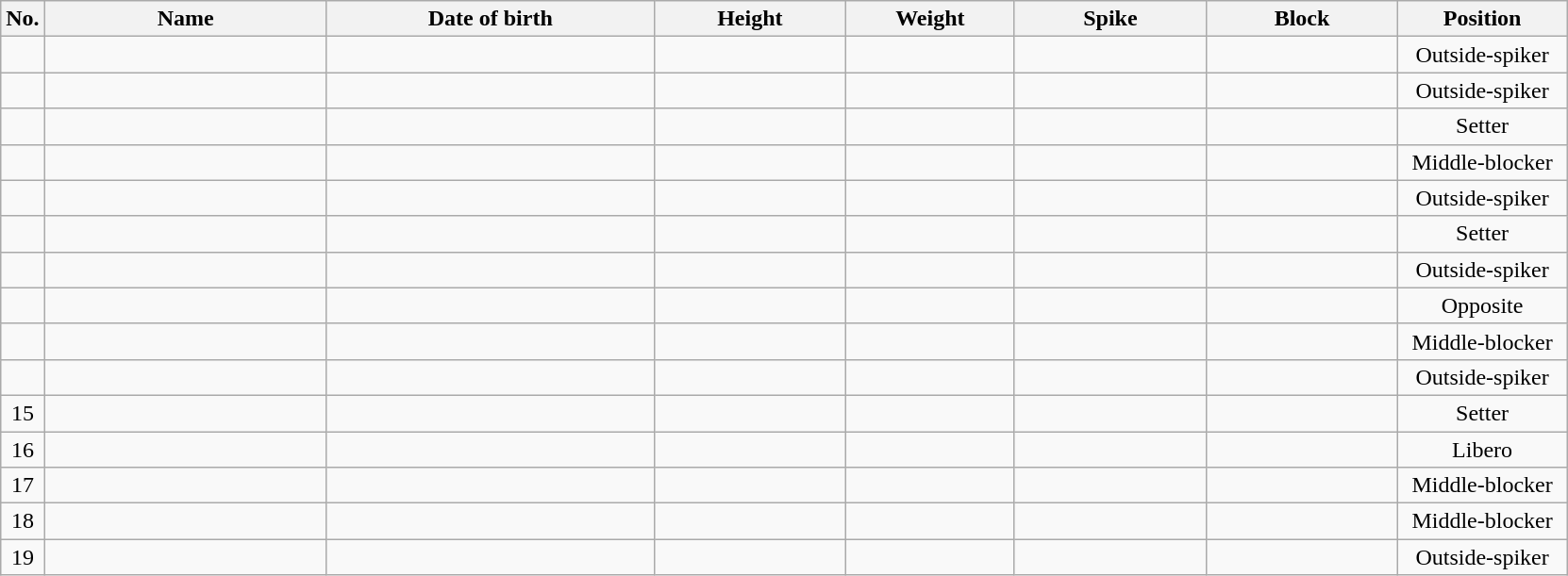<table class="wikitable sortable" style="font-size:100%; text-align:center;">
<tr>
<th>No.</th>
<th style="width:12em">Name</th>
<th style="width:14em">Date of birth</th>
<th style="width:8em">Height</th>
<th style="width:7em">Weight</th>
<th style="width:8em">Spike</th>
<th style="width:8em">Block</th>
<th style="width:7em">Position</th>
</tr>
<tr>
<td></td>
<td align=left> </td>
<td align=right></td>
<td></td>
<td></td>
<td></td>
<td></td>
<td>Outside-spiker</td>
</tr>
<tr>
<td></td>
<td align=left> </td>
<td align=right></td>
<td></td>
<td></td>
<td></td>
<td></td>
<td>Outside-spiker</td>
</tr>
<tr>
<td></td>
<td align=left> </td>
<td align=right></td>
<td></td>
<td></td>
<td></td>
<td></td>
<td>Setter</td>
</tr>
<tr>
<td></td>
<td align=left> </td>
<td align=right></td>
<td></td>
<td></td>
<td></td>
<td></td>
<td>Middle-blocker</td>
</tr>
<tr>
<td></td>
<td align=left> </td>
<td align=right></td>
<td></td>
<td></td>
<td></td>
<td></td>
<td>Outside-spiker</td>
</tr>
<tr>
<td></td>
<td align=left> </td>
<td align=right></td>
<td></td>
<td></td>
<td></td>
<td></td>
<td>Setter</td>
</tr>
<tr>
<td></td>
<td align=left> </td>
<td align=right></td>
<td></td>
<td></td>
<td></td>
<td></td>
<td>Outside-spiker</td>
</tr>
<tr>
<td></td>
<td align=left> </td>
<td align=right></td>
<td></td>
<td></td>
<td></td>
<td></td>
<td>Opposite</td>
</tr>
<tr>
<td></td>
<td align=left> </td>
<td align=right></td>
<td></td>
<td></td>
<td></td>
<td></td>
<td>Middle-blocker</td>
</tr>
<tr>
<td></td>
<td align=left> </td>
<td align=right></td>
<td></td>
<td></td>
<td></td>
<td></td>
<td>Outside-spiker</td>
</tr>
<tr>
<td>15</td>
<td align=left> </td>
<td align=right></td>
<td></td>
<td></td>
<td></td>
<td></td>
<td>Setter</td>
</tr>
<tr>
<td>16</td>
<td align=left> </td>
<td align=right></td>
<td></td>
<td></td>
<td></td>
<td></td>
<td>Libero</td>
</tr>
<tr>
<td>17</td>
<td align=left> </td>
<td align=right></td>
<td></td>
<td></td>
<td></td>
<td></td>
<td>Middle-blocker</td>
</tr>
<tr>
<td>18</td>
<td align=left> </td>
<td align=right></td>
<td></td>
<td></td>
<td></td>
<td></td>
<td>Middle-blocker</td>
</tr>
<tr>
<td>19</td>
<td align=left> </td>
<td align=right></td>
<td></td>
<td></td>
<td></td>
<td></td>
<td>Outside-spiker</td>
</tr>
</table>
